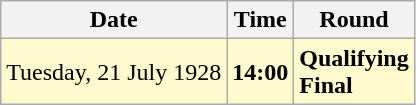<table class="wikitable">
<tr>
<th>Date</th>
<th>Time</th>
<th>Round</th>
</tr>
<tr style=background:lemonchiffon>
<td>Tuesday, 21 July 1928</td>
<td><strong>14:00</strong></td>
<td><strong>Qualifying</strong><br><strong>Final</strong></td>
</tr>
</table>
